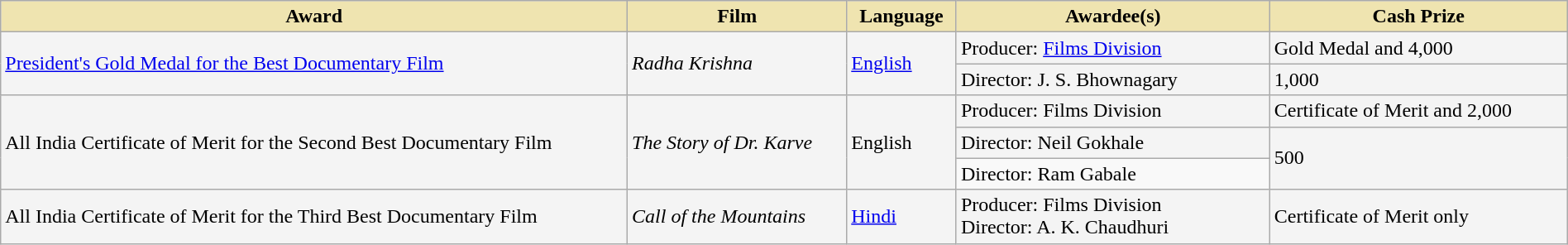<table class="wikitable sortable" style="width:100%">
<tr>
<th style="background-color:#EFE4B0;width:40%;">Award</th>
<th style="background-color:#EFE4B0;width:14%;">Film</th>
<th style="background-color:#EFE4B0;width:7%;">Language</th>
<th style="background-color:#EFE4B0;width:20%;">Awardee(s)</th>
<th style="background-color:#EFE4B0;width:19%;">Cash Prize</th>
</tr>
<tr style="background-color:#F4F4F4">
<td rowspan="2"><a href='#'>President's Gold Medal for the Best Documentary Film</a></td>
<td rowspan="2"><em>Radha Krishna</em></td>
<td rowspan="2"><a href='#'>English</a></td>
<td>Producer: <a href='#'>Films Division</a></td>
<td>Gold Medal and 4,000</td>
</tr>
<tr style="background-color:#F4F4F4">
<td>Director: J. S. Bhownagary</td>
<td>1,000</td>
</tr>
<tr style="background-color:#F4F4F4">
<td rowspan="3">All India Certificate of Merit for the Second Best Documentary Film</td>
<td rowspan="3"><em>The Story of Dr. Karve</em></td>
<td rowspan="3">English</td>
<td>Producer: Films Division</td>
<td>Certificate of Merit and 2,000</td>
</tr>
<tr style="background-color:#F4F4F4">
<td>Director: Neil Gokhale</td>
<td rowspan="2">500</td>
</tr>
<tr>
<td>Director: Ram Gabale</td>
</tr>
<tr style="background-color:#F4F4F4">
<td>All India Certificate of Merit for the Third Best Documentary Film</td>
<td><em>Call of the Mountains</em></td>
<td><a href='#'>Hindi</a></td>
<td>Producer: Films Division<br>Director: A. K. Chaudhuri</td>
<td>Certificate of Merit only</td>
</tr>
</table>
